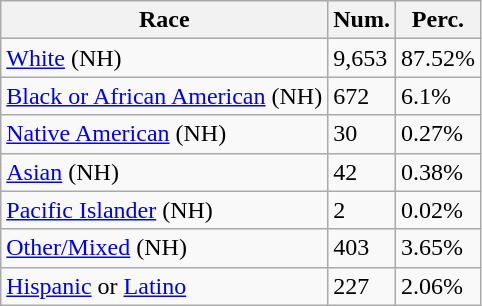<table class="wikitable">
<tr>
<th>Race</th>
<th>Num.</th>
<th>Perc.</th>
</tr>
<tr>
<td><a href='#'>White</a> (NH)</td>
<td>9,653</td>
<td>87.52%</td>
</tr>
<tr>
<td><a href='#'>Black or African American</a> (NH)</td>
<td>672</td>
<td>6.1%</td>
</tr>
<tr>
<td><a href='#'>Native American</a> (NH)</td>
<td>30</td>
<td>0.27%</td>
</tr>
<tr>
<td><a href='#'>Asian</a> (NH)</td>
<td>42</td>
<td>0.38%</td>
</tr>
<tr>
<td><a href='#'>Pacific Islander</a> (NH)</td>
<td>2</td>
<td>0.02%</td>
</tr>
<tr>
<td><a href='#'>Other/Mixed</a> (NH)</td>
<td>403</td>
<td>3.65%</td>
</tr>
<tr>
<td><a href='#'>Hispanic</a> or <a href='#'>Latino</a></td>
<td>227</td>
<td>2.06%</td>
</tr>
</table>
